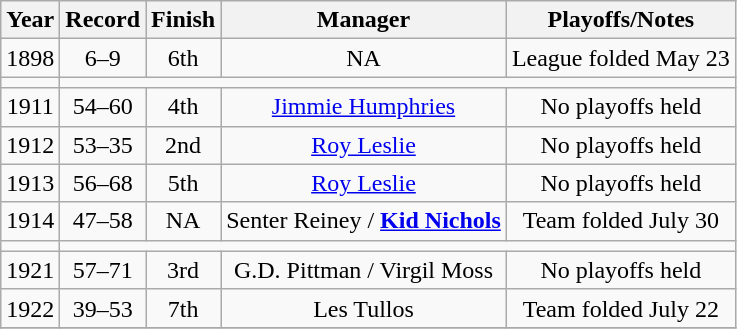<table class="wikitable" style="text-align:center">
<tr>
<th>Year</th>
<th>Record</th>
<th>Finish</th>
<th>Manager</th>
<th>Playoffs/Notes</th>
</tr>
<tr align=center>
<td>1898</td>
<td>6–9</td>
<td>6th</td>
<td>NA</td>
<td>League folded May 23</td>
</tr>
<tr align=center>
<td></td>
</tr>
<tr align=center>
<td>1911</td>
<td>54–60</td>
<td>4th</td>
<td><a href='#'>Jimmie Humphries</a></td>
<td>No playoffs held</td>
</tr>
<tr align=center>
<td>1912</td>
<td>53–35</td>
<td>2nd</td>
<td><a href='#'>Roy Leslie</a></td>
<td>No playoffs held</td>
</tr>
<tr align=center>
<td>1913</td>
<td>56–68</td>
<td>5th</td>
<td><a href='#'>Roy Leslie</a></td>
<td>No playoffs held</td>
</tr>
<tr align=center>
<td>1914</td>
<td>47–58</td>
<td>NA</td>
<td>Senter Reiney / <strong><a href='#'>Kid Nichols</a></strong></td>
<td>Team folded July 30</td>
</tr>
<tr align=center>
<td></td>
</tr>
<tr align=center>
<td>1921</td>
<td>57–71</td>
<td>3rd</td>
<td>G.D. Pittman / Virgil Moss</td>
<td>No playoffs held</td>
</tr>
<tr align=center>
<td>1922</td>
<td>39–53</td>
<td>7th</td>
<td>Les Tullos</td>
<td>Team folded July 22</td>
</tr>
<tr align=center>
</tr>
</table>
